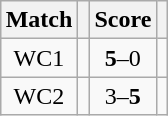<table class="wikitable" style="margin:1em auto 1em auto;">
<tr>
<th>Match</th>
<th></th>
<th>Score</th>
<th></th>
</tr>
<tr>
<td style="text-align:center;">WC1</td>
<td><strong></strong></td>
<td style="text-align:center;"><strong>5</strong>–0</td>
<td></td>
</tr>
<tr>
<td style="text-align:center;">WC2</td>
<td></td>
<td style="text-align:center;">3–<strong>5</strong></td>
<td><strong></strong></td>
</tr>
</table>
